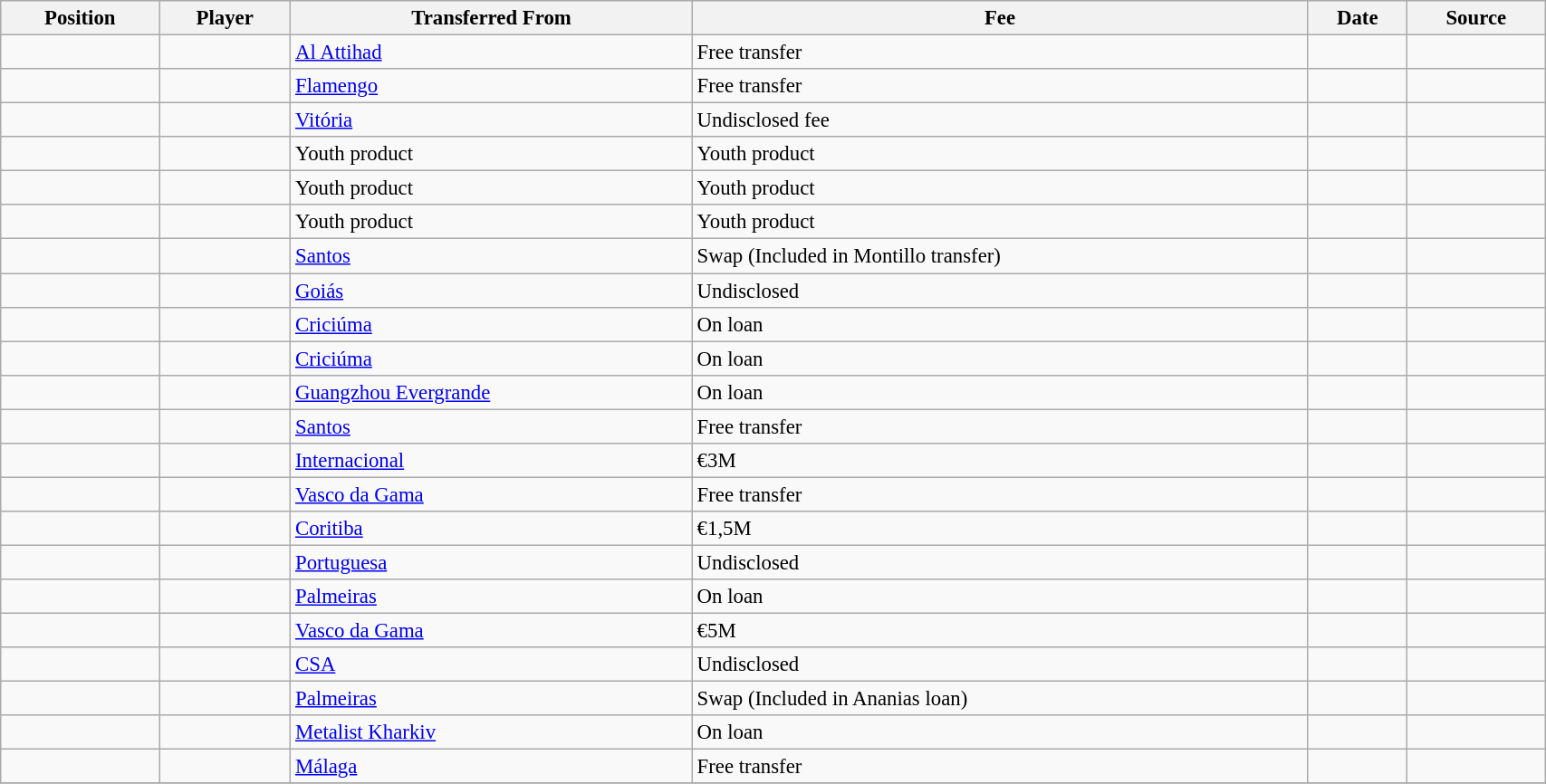<table class="wikitable sortable" style="width:90%; text-align:center; font-size:95%; text-align:left;">
<tr>
<th><strong>Position</strong></th>
<th><strong>Player</strong></th>
<th><strong>Transferred From</strong></th>
<th><strong>Fee</strong></th>
<th><strong>Date</strong></th>
<th><strong>Source</strong></th>
</tr>
<tr>
<td></td>
<td></td>
<td> <a href='#'>Al Attihad</a></td>
<td>Free transfer</td>
<td></td>
<td></td>
</tr>
<tr>
<td></td>
<td></td>
<td> <a href='#'>Flamengo</a></td>
<td>Free transfer</td>
<td></td>
<td></td>
</tr>
<tr>
<td></td>
<td></td>
<td> <a href='#'>Vitória</a></td>
<td>Undisclosed fee</td>
<td></td>
<td></td>
</tr>
<tr>
<td></td>
<td></td>
<td>Youth product</td>
<td>Youth product</td>
<td></td>
<td></td>
</tr>
<tr>
<td></td>
<td></td>
<td>Youth product</td>
<td>Youth product</td>
<td></td>
<td></td>
</tr>
<tr>
<td></td>
<td></td>
<td>Youth product</td>
<td>Youth product</td>
<td></td>
<td></td>
</tr>
<tr>
<td></td>
<td></td>
<td> <a href='#'>Santos</a></td>
<td>Swap (Included in Montillo transfer)</td>
<td></td>
<td></td>
</tr>
<tr>
<td></td>
<td></td>
<td> <a href='#'>Goiás</a></td>
<td>Undisclosed</td>
<td></td>
<td></td>
</tr>
<tr>
<td></td>
<td></td>
<td> <a href='#'>Criciúma</a></td>
<td>On loan</td>
<td></td>
<td></td>
</tr>
<tr>
<td></td>
<td></td>
<td> <a href='#'>Criciúma</a></td>
<td>On loan</td>
<td></td>
<td></td>
</tr>
<tr>
<td></td>
<td></td>
<td> <a href='#'>Guangzhou Evergrande</a></td>
<td>On loan</td>
<td></td>
<td></td>
</tr>
<tr>
<td></td>
<td></td>
<td> <a href='#'>Santos</a></td>
<td>Free transfer</td>
<td></td>
<td></td>
</tr>
<tr>
<td></td>
<td></td>
<td> <a href='#'>Internacional</a></td>
<td>€3M</td>
<td></td>
<td></td>
</tr>
<tr>
<td></td>
<td></td>
<td> <a href='#'>Vasco da Gama</a></td>
<td>Free transfer</td>
<td></td>
<td></td>
</tr>
<tr>
<td></td>
<td></td>
<td> <a href='#'>Coritiba</a></td>
<td>€1,5M</td>
<td></td>
<td></td>
</tr>
<tr>
<td></td>
<td></td>
<td> <a href='#'>Portuguesa</a></td>
<td>Undisclosed</td>
<td></td>
<td></td>
</tr>
<tr>
<td></td>
<td></td>
<td> <a href='#'>Palmeiras</a></td>
<td>On loan</td>
<td></td>
<td></td>
</tr>
<tr>
<td></td>
<td></td>
<td> <a href='#'>Vasco da Gama</a></td>
<td>€5M</td>
<td></td>
<td></td>
</tr>
<tr>
<td></td>
<td></td>
<td> <a href='#'>CSA</a></td>
<td>Undisclosed</td>
<td></td>
<td></td>
</tr>
<tr>
<td></td>
<td></td>
<td> <a href='#'>Palmeiras</a></td>
<td>Swap (Included in Ananias loan)</td>
<td></td>
<td></td>
</tr>
<tr>
<td></td>
<td></td>
<td> <a href='#'>Metalist Kharkiv</a></td>
<td>On loan</td>
<td></td>
<td></td>
</tr>
<tr>
<td></td>
<td></td>
<td> <a href='#'>Málaga</a></td>
<td>Free transfer</td>
<td></td>
<td></td>
</tr>
<tr>
</tr>
</table>
